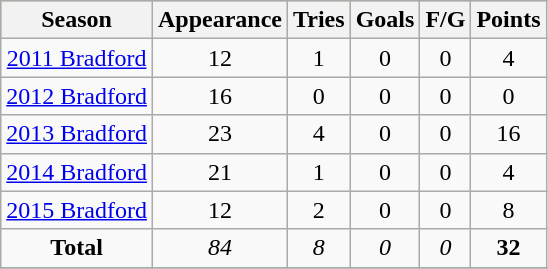<table class="wikitable" style="text-align:center;">
<tr bgcolor=#bdb76b>
<th>Season</th>
<th>Appearance</th>
<th>Tries</th>
<th>Goals</th>
<th>F/G</th>
<th>Points</th>
</tr>
<tr>
<td><a href='#'>2011 Bradford</a></td>
<td>12</td>
<td>1</td>
<td>0</td>
<td>0</td>
<td>4</td>
</tr>
<tr>
<td><a href='#'>2012 Bradford</a></td>
<td>16</td>
<td>0</td>
<td>0</td>
<td>0</td>
<td>0</td>
</tr>
<tr>
<td><a href='#'>2013 Bradford</a></td>
<td>23</td>
<td>4</td>
<td>0</td>
<td>0</td>
<td>16</td>
</tr>
<tr>
<td><a href='#'>2014 Bradford</a></td>
<td>21</td>
<td>1</td>
<td>0</td>
<td>0</td>
<td>4</td>
</tr>
<tr>
<td><a href='#'>2015 Bradford</a></td>
<td>12</td>
<td>2</td>
<td>0</td>
<td>0</td>
<td>8</td>
</tr>
<tr>
<td><strong>Total</strong></td>
<td><em>84</em></td>
<td><em>8</em></td>
<td><em>0</em></td>
<td><em>0</em></td>
<td><strong>32</strong></td>
</tr>
<tr>
</tr>
</table>
